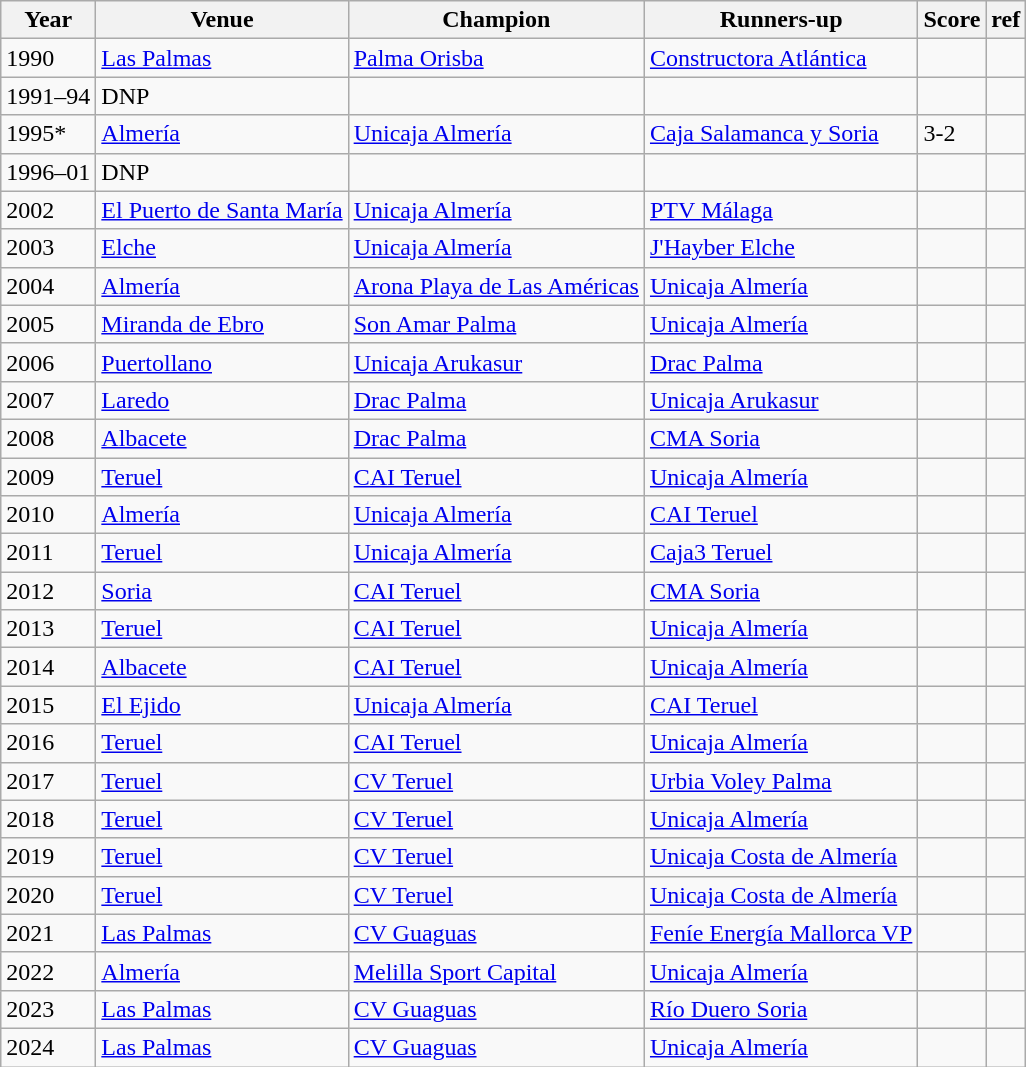<table class="wikitable">
<tr>
<th>Year</th>
<th>Venue</th>
<th>Champion</th>
<th>Runners-up</th>
<th>Score</th>
<th>ref</th>
</tr>
<tr>
<td>1990</td>
<td><a href='#'>Las Palmas</a></td>
<td><a href='#'>Palma Orisba</a></td>
<td><a href='#'>Constructora Atlántica</a></td>
<td></td>
<td></td>
</tr>
<tr>
<td>1991–94</td>
<td>DNP</td>
<td></td>
<td></td>
<td></td>
</tr>
<tr>
<td>1995*</td>
<td><a href='#'>Almería</a></td>
<td><a href='#'>Unicaja Almería</a></td>
<td><a href='#'>Caja Salamanca y Soria</a></td>
<td>3-2</td>
<td></td>
</tr>
<tr>
<td>1996–01</td>
<td>DNP</td>
<td></td>
<td></td>
<td></td>
</tr>
<tr>
<td>2002</td>
<td><a href='#'>El Puerto de Santa María</a></td>
<td><a href='#'>Unicaja Almería</a></td>
<td><a href='#'>PTV Málaga</a></td>
<td></td>
<td></td>
</tr>
<tr>
<td>2003</td>
<td><a href='#'>Elche</a></td>
<td><a href='#'>Unicaja Almería</a></td>
<td><a href='#'>J'Hayber Elche</a></td>
<td></td>
<td></td>
</tr>
<tr>
<td>2004</td>
<td><a href='#'>Almería</a></td>
<td><a href='#'>Arona Playa de Las Américas</a></td>
<td><a href='#'>Unicaja Almería</a></td>
<td></td>
<td></td>
</tr>
<tr>
<td>2005</td>
<td><a href='#'>Miranda de Ebro</a></td>
<td><a href='#'>Son Amar Palma</a></td>
<td><a href='#'>Unicaja Almería</a></td>
<td></td>
<td></td>
</tr>
<tr>
<td>2006</td>
<td><a href='#'>Puertollano</a></td>
<td><a href='#'>Unicaja Arukasur</a></td>
<td><a href='#'>Drac Palma</a></td>
<td></td>
<td></td>
</tr>
<tr>
<td>2007</td>
<td><a href='#'>Laredo</a></td>
<td><a href='#'>Drac Palma</a></td>
<td><a href='#'>Unicaja Arukasur</a></td>
<td></td>
<td></td>
</tr>
<tr>
<td>2008</td>
<td><a href='#'>Albacete</a></td>
<td><a href='#'>Drac Palma</a></td>
<td><a href='#'>CMA Soria</a></td>
<td></td>
<td></td>
</tr>
<tr>
<td>2009</td>
<td><a href='#'>Teruel</a></td>
<td><a href='#'>CAI Teruel</a></td>
<td><a href='#'>Unicaja Almería</a></td>
<td></td>
<td></td>
</tr>
<tr>
<td>2010</td>
<td><a href='#'>Almería</a></td>
<td><a href='#'>Unicaja Almería</a></td>
<td><a href='#'>CAI Teruel</a></td>
<td></td>
<td></td>
</tr>
<tr>
<td>2011</td>
<td><a href='#'>Teruel</a></td>
<td><a href='#'>Unicaja Almería</a></td>
<td><a href='#'>Caja3 Teruel</a></td>
<td></td>
<td></td>
</tr>
<tr>
<td>2012</td>
<td><a href='#'>Soria</a></td>
<td><a href='#'>CAI Teruel</a></td>
<td><a href='#'>CMA Soria</a></td>
<td></td>
<td></td>
</tr>
<tr>
<td>2013</td>
<td><a href='#'>Teruel</a></td>
<td><a href='#'>CAI Teruel</a></td>
<td><a href='#'>Unicaja Almería</a></td>
<td></td>
<td></td>
</tr>
<tr>
<td>2014</td>
<td><a href='#'>Albacete</a></td>
<td><a href='#'>CAI Teruel</a></td>
<td><a href='#'>Unicaja Almería</a></td>
<td></td>
<td></td>
</tr>
<tr>
<td>2015</td>
<td><a href='#'>El Ejido</a></td>
<td><a href='#'>Unicaja Almería</a></td>
<td><a href='#'>CAI Teruel</a></td>
<td></td>
<td></td>
</tr>
<tr>
<td>2016</td>
<td><a href='#'>Teruel</a></td>
<td><a href='#'>CAI Teruel</a></td>
<td><a href='#'>Unicaja Almería</a></td>
<td></td>
<td></td>
</tr>
<tr>
<td>2017</td>
<td><a href='#'>Teruel</a></td>
<td><a href='#'>CV Teruel</a></td>
<td><a href='#'>Urbia Voley Palma</a></td>
<td></td>
<td></td>
</tr>
<tr>
<td>2018</td>
<td><a href='#'>Teruel</a></td>
<td><a href='#'>CV Teruel</a></td>
<td><a href='#'>Unicaja Almería</a></td>
<td></td>
<td></td>
</tr>
<tr>
<td>2019</td>
<td><a href='#'>Teruel</a></td>
<td><a href='#'>CV Teruel</a></td>
<td><a href='#'>Unicaja Costa de Almería</a></td>
<td></td>
<td></td>
</tr>
<tr>
<td>2020</td>
<td><a href='#'>Teruel</a></td>
<td><a href='#'>CV Teruel</a></td>
<td><a href='#'>Unicaja Costa de Almería</a></td>
<td></td>
<td></td>
</tr>
<tr>
<td>2021</td>
<td><a href='#'>Las Palmas</a></td>
<td><a href='#'>CV Guaguas</a></td>
<td><a href='#'>Feníe Energía Mallorca VP</a></td>
<td></td>
<td></td>
</tr>
<tr>
<td>2022</td>
<td><a href='#'>Almería</a></td>
<td><a href='#'>Melilla Sport Capital</a></td>
<td><a href='#'>Unicaja Almería</a></td>
<td></td>
<td></td>
</tr>
<tr>
<td>2023</td>
<td><a href='#'>Las Palmas</a></td>
<td><a href='#'>CV Guaguas</a></td>
<td><a href='#'>Río Duero Soria</a></td>
<td></td>
<td></td>
</tr>
<tr>
<td>2024</td>
<td><a href='#'>Las Palmas</a></td>
<td><a href='#'>CV Guaguas</a></td>
<td><a href='#'>Unicaja Almería</a></td>
<td></td>
<td></td>
</tr>
</table>
